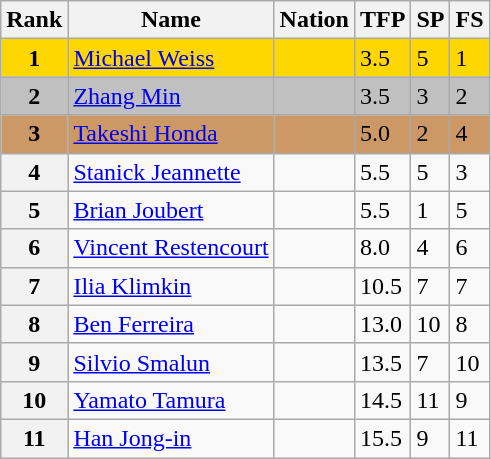<table class="wikitable">
<tr>
<th>Rank</th>
<th>Name</th>
<th>Nation</th>
<th>TFP</th>
<th>SP</th>
<th>FS</th>
</tr>
<tr bgcolor="gold">
<td align="center"><strong>1</strong></td>
<td><a href='#'>Michael Weiss</a></td>
<td></td>
<td>3.5</td>
<td>5</td>
<td>1</td>
</tr>
<tr bgcolor="silver">
<td align="center"><strong>2</strong></td>
<td><a href='#'>Zhang Min</a></td>
<td></td>
<td>3.5</td>
<td>3</td>
<td>2</td>
</tr>
<tr bgcolor="cc9966">
<td align="center"><strong>3</strong></td>
<td><a href='#'>Takeshi Honda</a></td>
<td></td>
<td>5.0</td>
<td>2</td>
<td>4</td>
</tr>
<tr>
<th>4</th>
<td><a href='#'>Stanick Jeannette</a></td>
<td></td>
<td>5.5</td>
<td>5</td>
<td>3</td>
</tr>
<tr>
<th>5</th>
<td><a href='#'>Brian Joubert</a></td>
<td></td>
<td>5.5</td>
<td>1</td>
<td>5</td>
</tr>
<tr>
<th>6</th>
<td><a href='#'>Vincent Restencourt</a></td>
<td></td>
<td>8.0</td>
<td>4</td>
<td>6</td>
</tr>
<tr>
<th>7</th>
<td><a href='#'>Ilia Klimkin</a></td>
<td></td>
<td>10.5</td>
<td>7</td>
<td>7</td>
</tr>
<tr>
<th>8</th>
<td><a href='#'>Ben Ferreira</a></td>
<td></td>
<td>13.0</td>
<td>10</td>
<td>8</td>
</tr>
<tr>
<th>9</th>
<td><a href='#'>Silvio Smalun</a></td>
<td></td>
<td>13.5</td>
<td>7</td>
<td>10</td>
</tr>
<tr>
<th>10</th>
<td><a href='#'>Yamato Tamura</a></td>
<td></td>
<td>14.5</td>
<td>11</td>
<td>9</td>
</tr>
<tr>
<th>11</th>
<td><a href='#'>Han Jong-in</a></td>
<td></td>
<td>15.5</td>
<td>9</td>
<td>11</td>
</tr>
</table>
